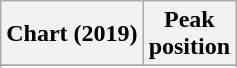<table class="wikitable sortable plainrowheaders" style="text-align:center">
<tr>
<th scope="col">Chart (2019)</th>
<th scope="col">Peak<br>position</th>
</tr>
<tr>
</tr>
<tr>
</tr>
<tr>
</tr>
</table>
